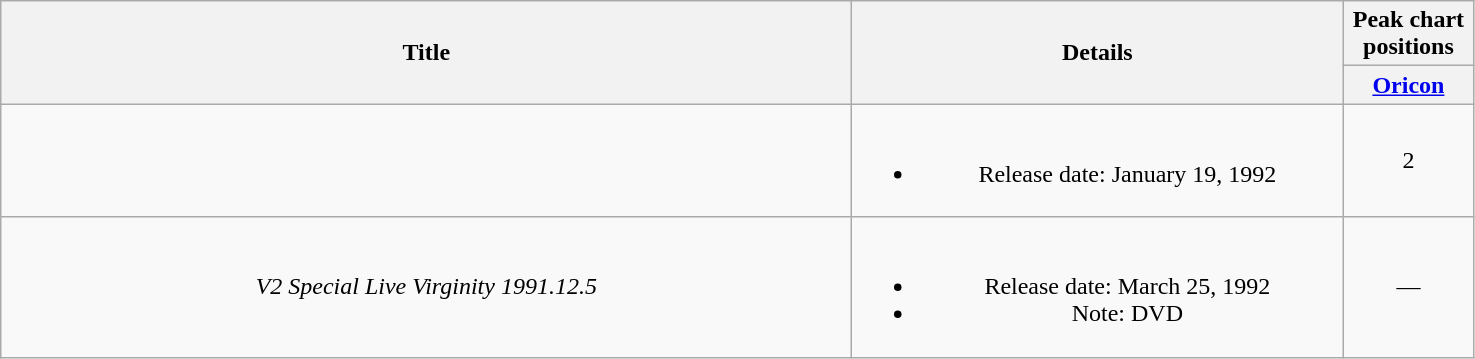<table class="wikitable plainrowheaders" style="text-align:center;">
<tr>
<th rowspan="2" style="width:35em;">Title</th>
<th rowspan="2" style="width:20em;">Details</th>
<th style="width:5em;">Peak chart<br> positions</th>
</tr>
<tr>
<th><a href='#'>Oricon</a></th>
</tr>
<tr>
<td></td>
<td><br><ul><li>Release date: January 19, 1992</li></ul></td>
<td>2</td>
</tr>
<tr>
<td><em>V2 Special Live Virginity 1991.12.5</em></td>
<td><br><ul><li>Release date: March 25, 1992</li><li>Note: DVD</li></ul></td>
<td>—</td>
</tr>
</table>
